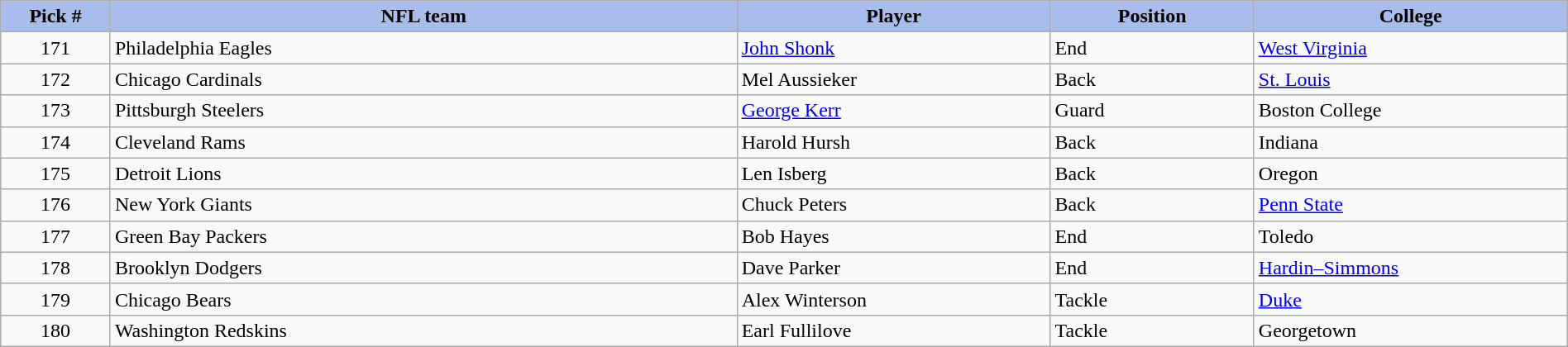<table class="wikitable sortable sortable" style="width: 100%">
<tr>
<th style="background:#A8BDEC;" width=7%>Pick #</th>
<th width=40% style="background:#A8BDEC;">NFL team</th>
<th width=20% style="background:#A8BDEC;">Player</th>
<th width=13% style="background:#A8BDEC;">Position</th>
<th style="background:#A8BDEC;">College</th>
</tr>
<tr>
<td align=center>171</td>
<td>Philadelphia Eagles</td>
<td><a href='#'>John Shonk</a></td>
<td>End</td>
<td><a href='#'>West Virginia</a></td>
</tr>
<tr>
<td align=center>172</td>
<td>Chicago Cardinals</td>
<td>Mel Aussieker</td>
<td>Back</td>
<td><a href='#'>St. Louis</a></td>
</tr>
<tr>
<td align=center>173</td>
<td>Pittsburgh Steelers</td>
<td><a href='#'>George Kerr</a></td>
<td>Guard</td>
<td>Boston College</td>
</tr>
<tr>
<td align=center>174</td>
<td>Cleveland Rams</td>
<td>Harold Hursh</td>
<td>Back</td>
<td>Indiana</td>
</tr>
<tr>
<td align=center>175</td>
<td>Detroit Lions</td>
<td>Len Isberg</td>
<td>Back</td>
<td>Oregon</td>
</tr>
<tr>
<td align=center>176</td>
<td>New York Giants</td>
<td>Chuck Peters</td>
<td>Back</td>
<td><a href='#'>Penn State</a></td>
</tr>
<tr>
<td align=center>177</td>
<td>Green Bay Packers</td>
<td>Bob Hayes</td>
<td>End</td>
<td>Toledo</td>
</tr>
<tr>
<td align=center>178</td>
<td>Brooklyn Dodgers</td>
<td>Dave Parker</td>
<td>End</td>
<td><a href='#'>Hardin–Simmons</a></td>
</tr>
<tr>
<td align=center>179</td>
<td>Chicago Bears</td>
<td>Alex Winterson</td>
<td>Tackle</td>
<td><a href='#'>Duke</a></td>
</tr>
<tr>
<td align=center>180</td>
<td>Washington Redskins</td>
<td>Earl Fullilove</td>
<td>Tackle</td>
<td>Georgetown</td>
</tr>
</table>
